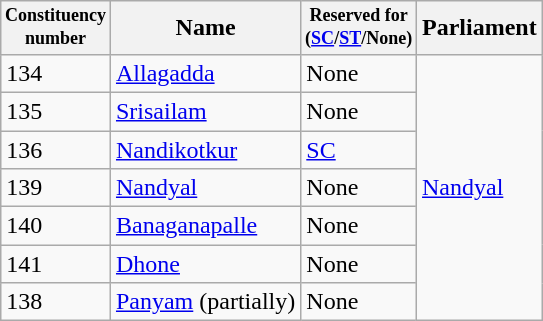<table class="wikitable sortable">
<tr>
<th width="50px" style="font-size:75%">Constituency number</th>
<th>Name</th>
<th style="font-size:75%">Reserved for<br>(<a href='#'>SC</a>/<a href='#'>ST</a>/None)</th>
<th>Parliament</th>
</tr>
<tr>
<td>134</td>
<td><a href='#'>Allagadda</a></td>
<td>None</td>
<td rowspan="7"><a href='#'>Nandyal</a></td>
</tr>
<tr>
<td>135</td>
<td><a href='#'>Srisailam</a></td>
<td>None</td>
</tr>
<tr>
<td>136</td>
<td><a href='#'>Nandikotkur</a></td>
<td><a href='#'>SC</a></td>
</tr>
<tr>
<td>139</td>
<td><a href='#'>Nandyal</a></td>
<td>None</td>
</tr>
<tr>
<td>140</td>
<td><a href='#'>Banaganapalle</a></td>
<td>None</td>
</tr>
<tr>
<td>141</td>
<td><a href='#'>Dhone</a></td>
<td>None</td>
</tr>
<tr>
<td>138</td>
<td><a href='#'>Panyam</a> (partially)</td>
<td>None</td>
</tr>
</table>
